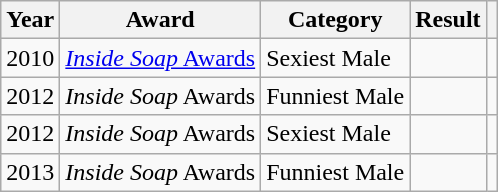<table class="wikitable sortable">
<tr>
<th>Year</th>
<th>Award</th>
<th>Category</th>
<th>Result</th>
<th scope=col class=unsortable></th>
</tr>
<tr>
<td>2010</td>
<td><a href='#'><em>Inside Soap</em> Awards</a></td>
<td>Sexiest Male</td>
<td></td>
<td align="center"></td>
</tr>
<tr>
<td>2012</td>
<td><em>Inside Soap</em> Awards</td>
<td>Funniest Male</td>
<td></td>
<td align="center"></td>
</tr>
<tr>
<td>2012</td>
<td><em>Inside Soap</em> Awards</td>
<td>Sexiest Male</td>
<td></td>
<td align="center"></td>
</tr>
<tr>
<td>2013</td>
<td><em>Inside Soap</em> Awards</td>
<td>Funniest Male</td>
<td></td>
<td align="center"></td>
</tr>
</table>
